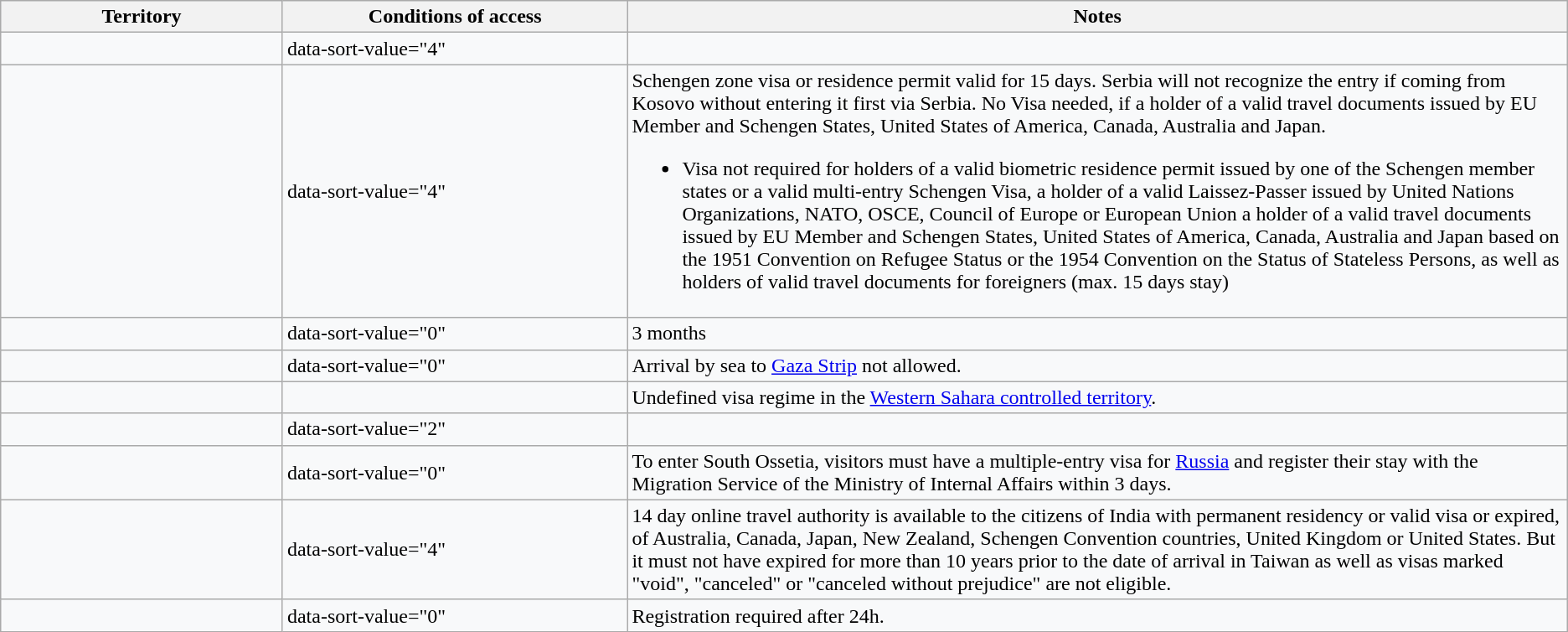<table class="wikitable sortable sticky-header" style="text-align: left; table-layout: fixed;background:#f8f9faff;">
<tr>
<th style="width:18%;">Territory</th>
<th style="width:22%;">Conditions of access</th>
<th>Notes</th>
</tr>
<tr>
<td></td>
<td>data-sort-value="4" </td>
<td></td>
</tr>
<tr>
<td></td>
<td>data-sort-value="4" </td>
<td>Schengen zone visa or residence permit valid for 15 days. Serbia will not recognize the entry if coming from Kosovo without entering it first via Serbia. No Visa needed, if a holder of a valid travel documents issued by EU Member and Schengen States, United States of America, Canada, Australia and Japan.<br><ul><li>Visa not required for holders of a valid biometric residence permit issued by one of the Schengen member states or a valid multi-entry Schengen Visa, a holder of a valid Laissez-Passer issued by United Nations Organizations, NATO, OSCE, Council of Europe or European Union a holder of a valid travel documents issued by EU Member and Schengen States, United States of America, Canada, Australia and Japan based on the 1951 Convention on Refugee Status or the 1954 Convention on the Status of Stateless Persons, as well as holders of valid travel documents for foreigners (max. 15 days stay)</li></ul></td>
</tr>
<tr>
<td></td>
<td>data-sort-value="0" </td>
<td>3 months</td>
</tr>
<tr>
<td></td>
<td>data-sort-value="0" </td>
<td>Arrival by sea to <a href='#'>Gaza Strip</a> not allowed.</td>
</tr>
<tr>
<td></td>
<td></td>
<td>Undefined visa regime in the <a href='#'>Western Sahara controlled territory</a>.</td>
</tr>
<tr>
<td></td>
<td>data-sort-value="2" </td>
<td></td>
</tr>
<tr>
<td></td>
<td>data-sort-value="0" </td>
<td>To enter South Ossetia, visitors must have a multiple-entry visa for <a href='#'>Russia</a> and register their stay with the Migration Service of the Ministry of Internal Affairs within 3 days.</td>
</tr>
<tr>
<td></td>
<td>data-sort-value="4" </td>
<td>14 day online travel authority is available to the citizens of India with permanent residency or valid visa or expired, of Australia, Canada, Japan, New Zealand, Schengen Convention countries, United Kingdom or United States. But it must not have expired for more than 10 years prior to the date of arrival in Taiwan as well as visas marked "void", "canceled" or "canceled without prejudice" are not eligible.</td>
</tr>
<tr>
<td></td>
<td>data-sort-value="0" </td>
<td>Registration required after 24h.</td>
</tr>
</table>
